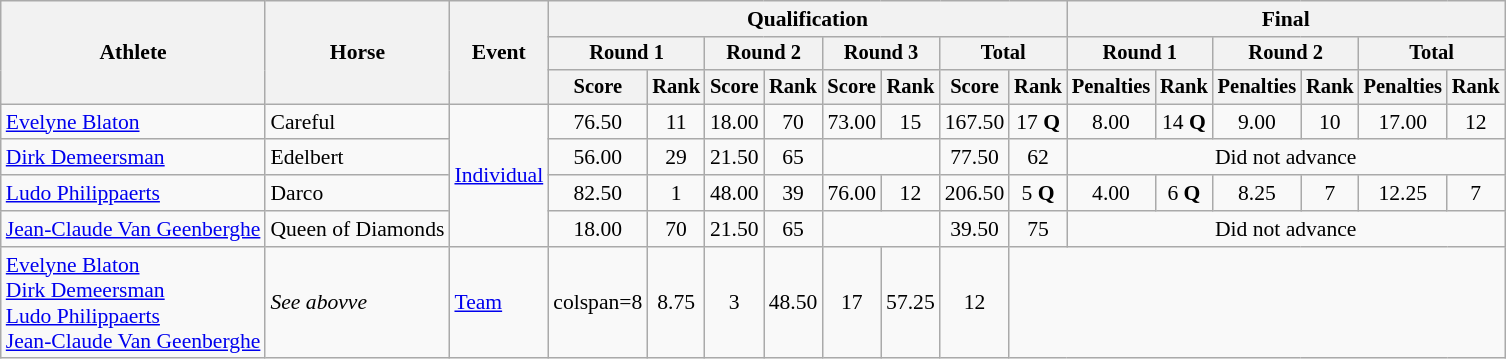<table class=wikitable style="font-size:90%">
<tr>
<th rowspan="3">Athlete</th>
<th rowspan="3">Horse</th>
<th rowspan="3">Event</th>
<th colspan="8">Qualification</th>
<th colspan="6">Final</th>
</tr>
<tr style="font-size:95%">
<th colspan=2>Round 1</th>
<th colspan=2>Round 2</th>
<th colspan=2>Round 3</th>
<th colspan=2>Total</th>
<th colspan=2>Round 1</th>
<th colspan=2>Round 2</th>
<th colspan=2>Total</th>
</tr>
<tr style="font-size:95%">
<th>Score</th>
<th>Rank</th>
<th>Score</th>
<th>Rank</th>
<th>Score</th>
<th>Rank</th>
<th>Score</th>
<th>Rank</th>
<th>Penalties</th>
<th>Rank</th>
<th>Penalties</th>
<th>Rank</th>
<th>Penalties</th>
<th>Rank</th>
</tr>
<tr align=center>
<td align=left><a href='#'>Evelyne Blaton</a></td>
<td align=left>Careful</td>
<td align=left rowspan=4><a href='#'>Individual</a></td>
<td>76.50</td>
<td>11</td>
<td>18.00</td>
<td>70</td>
<td>73.00</td>
<td>15</td>
<td>167.50</td>
<td>17 <strong>Q</strong></td>
<td>8.00</td>
<td>14 <strong>Q</strong></td>
<td>9.00</td>
<td>10</td>
<td>17.00</td>
<td>12</td>
</tr>
<tr align=center>
<td align=left><a href='#'>Dirk Demeersman</a></td>
<td align=left>Edelbert</td>
<td>56.00</td>
<td>29</td>
<td>21.50</td>
<td>65</td>
<td colspan=2></td>
<td>77.50</td>
<td>62</td>
<td colspan=6>Did not advance</td>
</tr>
<tr align=center>
<td align=left><a href='#'>Ludo Philippaerts</a></td>
<td align=left>Darco</td>
<td>82.50</td>
<td>1</td>
<td>48.00</td>
<td>39</td>
<td>76.00</td>
<td>12</td>
<td>206.50</td>
<td>5 <strong>Q</strong></td>
<td>4.00</td>
<td>6 <strong>Q</strong></td>
<td>8.25</td>
<td>7</td>
<td>12.25</td>
<td>7</td>
</tr>
<tr align=center>
<td align=left><a href='#'>Jean-Claude Van Geenberghe</a></td>
<td align=left>Queen of Diamonds</td>
<td>18.00</td>
<td>70</td>
<td>21.50</td>
<td>65</td>
<td colspan=2></td>
<td>39.50</td>
<td>75</td>
<td colspan=6>Did not advance</td>
</tr>
<tr align=center>
<td align=left><a href='#'>Evelyne Blaton</a><br><a href='#'>Dirk Demeersman</a><br><a href='#'>Ludo Philippaerts</a><br><a href='#'>Jean-Claude Van Geenberghe</a></td>
<td align=left><em>See abovve</em></td>
<td align=left><a href='#'>Team</a></td>
<td>colspan=8</td>
<td>8.75</td>
<td>3</td>
<td>48.50</td>
<td>17</td>
<td>57.25</td>
<td>12</td>
</tr>
</table>
